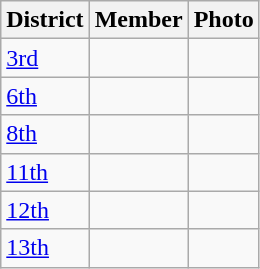<table class="wikitable sortable">
<tr>
<th>District</th>
<th>Member</th>
<th>Photo</th>
</tr>
<tr>
<td><a href='#'>3rd</a></td>
<td></td>
<td></td>
</tr>
<tr>
<td><a href='#'>6th</a></td>
<td></td>
<td></td>
</tr>
<tr>
<td><a href='#'>8th</a></td>
<td></td>
<td></td>
</tr>
<tr>
<td><a href='#'>11th</a></td>
<td></td>
<td></td>
</tr>
<tr>
<td><a href='#'>12th</a></td>
<td></td>
<td></td>
</tr>
<tr>
<td><a href='#'>13th</a></td>
<td></td>
<td></td>
</tr>
</table>
